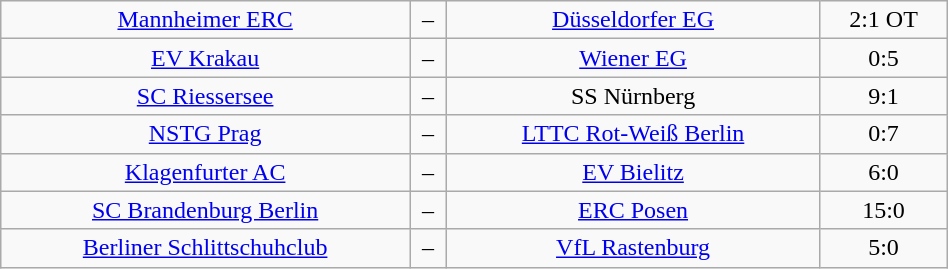<table class="wikitable" width="50%">
<tr align="center">
<td><a href='#'> Mannheimer ERC</a></td>
<td>–</td>
<td><a href='#'>Düsseldorfer EG</a></td>
<td>2:1 OT</td>
</tr>
<tr align="center">
<td><a href='#'> EV Krakau</a></td>
<td>–</td>
<td><a href='#'> Wiener EG</a></td>
<td>0:5</td>
</tr>
<tr align="center">
<td><a href='#'>SC Riessersee</a></td>
<td>–</td>
<td>SS Nürnberg</td>
<td>9:1</td>
</tr>
<tr align="center">
<td><a href='#'>NSTG Prag</a></td>
<td>–</td>
<td><a href='#'>LTTC Rot-Weiß Berlin</a></td>
<td>0:7</td>
</tr>
<tr align="center">
<td><a href='#'> Klagenfurter AC</a></td>
<td>–</td>
<td><a href='#'>EV Bielitz</a></td>
<td>6:0</td>
</tr>
<tr align="center">
<td><a href='#'> SC Brandenburg Berlin</a></td>
<td>–</td>
<td><a href='#'>ERC Posen</a></td>
<td>15:0</td>
</tr>
<tr align="center">
<td><a href='#'>Berliner Schlittschuhclub</a></td>
<td>–</td>
<td><a href='#'>VfL Rastenburg</a></td>
<td>5:0</td>
</tr>
</table>
